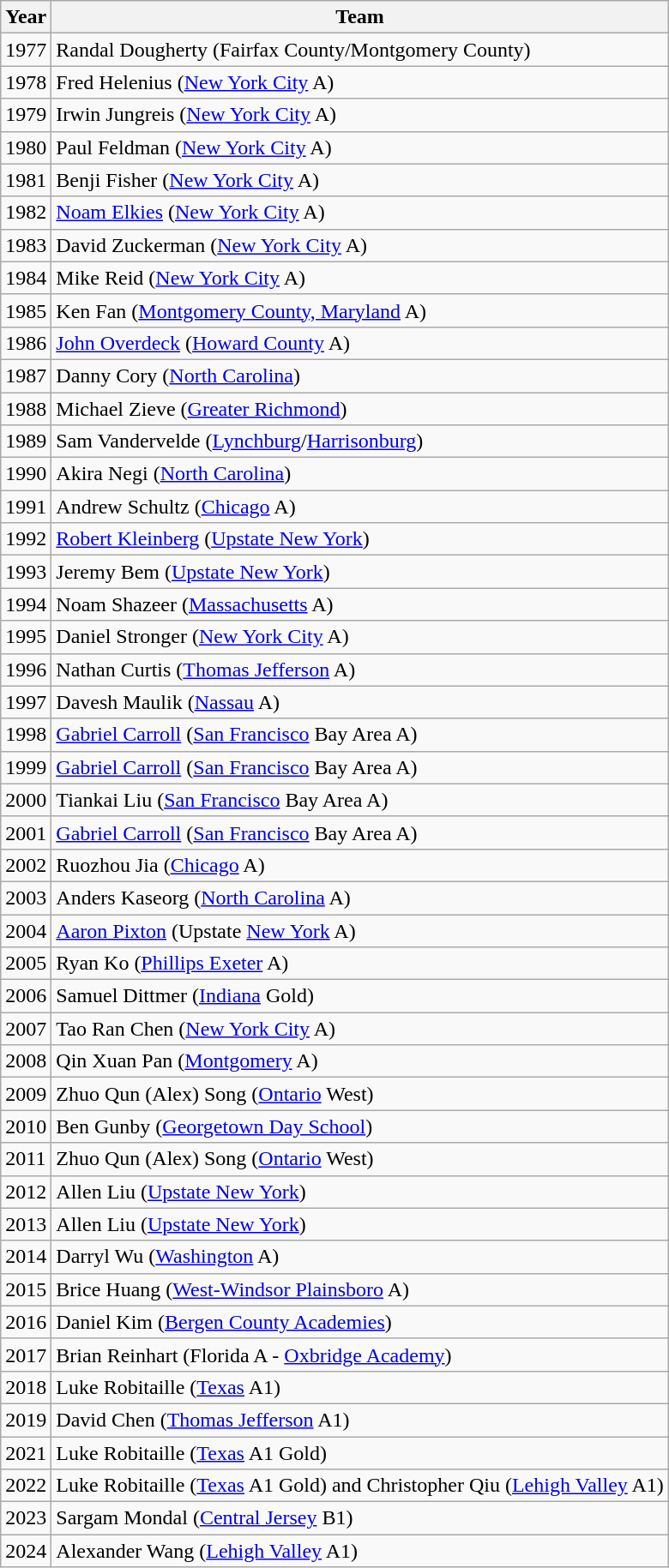<table class="wikitable">
<tr>
<th>Year</th>
<th>Team</th>
</tr>
<tr>
<td>1977</td>
<td>Randal Dougherty (Fairfax County/Montgomery County)</td>
</tr>
<tr>
<td>1978</td>
<td>Fred Helenius (<a href='#'>New York City</a> A)</td>
</tr>
<tr>
<td>1979</td>
<td>Irwin Jungreis (<a href='#'>New York City</a> A)</td>
</tr>
<tr>
<td>1980</td>
<td>Paul Feldman (<a href='#'>New York City</a> A)</td>
</tr>
<tr>
<td>1981</td>
<td>Benji Fisher (<a href='#'>New York City</a> A)</td>
</tr>
<tr>
<td>1982</td>
<td><a href='#'>Noam Elkies</a> (<a href='#'>New York City</a> A)</td>
</tr>
<tr>
<td>1983</td>
<td>David Zuckerman (<a href='#'>New York City</a> A)</td>
</tr>
<tr>
<td>1984</td>
<td>Mike Reid (<a href='#'>New York City</a> A)</td>
</tr>
<tr>
<td>1985</td>
<td>Ken Fan (<a href='#'>Montgomery County, Maryland</a> A)</td>
</tr>
<tr>
<td>1986</td>
<td><a href='#'>John Overdeck</a> (<a href='#'>Howard County</a> A)</td>
</tr>
<tr>
<td>1987</td>
<td>Danny Cory       (<a href='#'>North Carolina</a>)</td>
</tr>
<tr>
<td>1988</td>
<td>Michael Zieve (<a href='#'>Greater Richmond</a>)</td>
</tr>
<tr>
<td>1989</td>
<td>Sam Vandervelde (<a href='#'>Lynchburg</a>/<a href='#'>Harrisonburg</a>)</td>
</tr>
<tr>
<td>1990</td>
<td>Akira Negi (<a href='#'>North Carolina</a>)</td>
</tr>
<tr>
<td>1991</td>
<td>Andrew Schultz (<a href='#'>Chicago</a> A)</td>
</tr>
<tr>
<td>1992</td>
<td><a href='#'>Robert Kleinberg</a> (<a href='#'>Upstate New York</a>)</td>
</tr>
<tr>
<td>1993</td>
<td>Jeremy Bem (<a href='#'>Upstate New York</a>)</td>
</tr>
<tr>
<td>1994</td>
<td>Noam Shazeer (<a href='#'>Massachusetts</a> A)</td>
</tr>
<tr>
<td>1995</td>
<td>Daniel Stronger (<a href='#'>New York City</a> A)</td>
</tr>
<tr>
<td>1996</td>
<td>Nathan Curtis (<a href='#'>Thomas Jefferson</a> A)</td>
</tr>
<tr>
<td>1997</td>
<td>Davesh Maulik (<a href='#'>Nassau</a> A)</td>
</tr>
<tr>
<td>1998</td>
<td><a href='#'>Gabriel Carroll</a> (<a href='#'>San Francisco</a> Bay Area A)</td>
</tr>
<tr>
<td>1999</td>
<td><a href='#'>Gabriel Carroll</a> (<a href='#'>San Francisco</a> Bay Area A)</td>
</tr>
<tr>
<td>2000</td>
<td>Tiankai Liu (<a href='#'>San Francisco</a> Bay Area A)</td>
</tr>
<tr>
<td>2001</td>
<td><a href='#'>Gabriel Carroll</a> (<a href='#'>San Francisco</a> Bay Area A)</td>
</tr>
<tr>
<td>2002</td>
<td>Ruozhou Jia (<a href='#'>Chicago</a> A)</td>
</tr>
<tr>
<td>2003</td>
<td>Anders Kaseorg (<a href='#'>North Carolina</a> A)</td>
</tr>
<tr>
<td>2004</td>
<td><a href='#'>Aaron Pixton</a> (Upstate <a href='#'>New York</a> A)</td>
</tr>
<tr>
<td>2005</td>
<td>Ryan Ko (<a href='#'>Phillips Exeter</a> A)</td>
</tr>
<tr>
<td>2006</td>
<td>Samuel Dittmer (<a href='#'>Indiana</a> Gold)</td>
</tr>
<tr>
<td>2007</td>
<td>Tao Ran Chen (<a href='#'>New York City</a> A)</td>
</tr>
<tr>
<td>2008</td>
<td>Qin Xuan Pan (<a href='#'>Montgomery</a> A)</td>
</tr>
<tr>
<td>2009</td>
<td>Zhuo Qun (Alex) Song (<a href='#'>Ontario</a> West)</td>
</tr>
<tr>
<td>2010</td>
<td>Ben Gunby (<a href='#'>Georgetown Day School</a>)</td>
</tr>
<tr>
<td>2011</td>
<td>Zhuo Qun (Alex) Song (<a href='#'>Ontario</a> West)</td>
</tr>
<tr>
<td>2012</td>
<td>Allen Liu (<a href='#'>Upstate New York</a>)</td>
</tr>
<tr>
<td>2013</td>
<td>Allen Liu (<a href='#'>Upstate New York</a>)</td>
</tr>
<tr>
<td>2014</td>
<td>Darryl Wu (<a href='#'>Washington</a> A)</td>
</tr>
<tr>
<td>2015</td>
<td>Brice Huang (<a href='#'>West-Windsor Plainsboro</a> A)</td>
</tr>
<tr>
<td>2016</td>
<td>Daniel Kim (<a href='#'>Bergen County Academies</a>)</td>
</tr>
<tr>
<td>2017</td>
<td>Brian Reinhart (Florida A - <a href='#'>Oxbridge Academy</a>)</td>
</tr>
<tr>
<td>2018</td>
<td>Luke Robitaille (<a href='#'>Texas</a> A1)</td>
</tr>
<tr>
<td>2019</td>
<td>David Chen (<a href='#'>Thomas Jefferson</a> A1)</td>
</tr>
<tr>
<td>2021</td>
<td>Luke Robitaille (<a href='#'>Texas</a> A1 Gold)</td>
</tr>
<tr>
<td>2022</td>
<td>Luke Robitaille (<a href='#'>Texas</a> A1 Gold) and Christopher Qiu (<a href='#'>Lehigh Valley</a> A1)</td>
</tr>
<tr>
<td>2023</td>
<td>Sargam Mondal (<a href='#'>Central Jersey</a> B1)</td>
</tr>
<tr>
<td>2024</td>
<td>Alexander Wang (<a href='#'>Lehigh Valley</a> A1)</td>
</tr>
</table>
